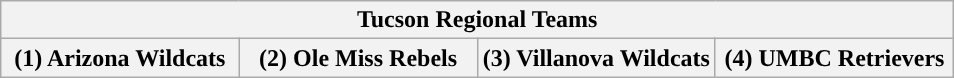<table class="wikitable">
<tr>
<th colspan=4>Tucson Regional Teams</th>
</tr>
<tr>
<th style="width: 25%; ">(1) Arizona Wildcats</th>
<th style="width: 25%; ">(2) Ole Miss Rebels</th>
<th style="width: 25%; ">(3) Villanova Wildcats</th>
<th style="width: 25%; ">(4) UMBC Retrievers</th>
</tr>
</table>
